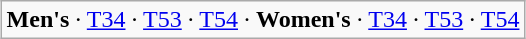<table class="wikitable" style="margin:1em auto;">
<tr>
<td><strong>Men's</strong> · <a href='#'>T34</a> · <a href='#'>T53</a> · <a href='#'>T54</a> · <strong>Women's</strong> · <a href='#'>T34</a> · <a href='#'>T53</a> · <a href='#'>T54</a></td>
</tr>
</table>
